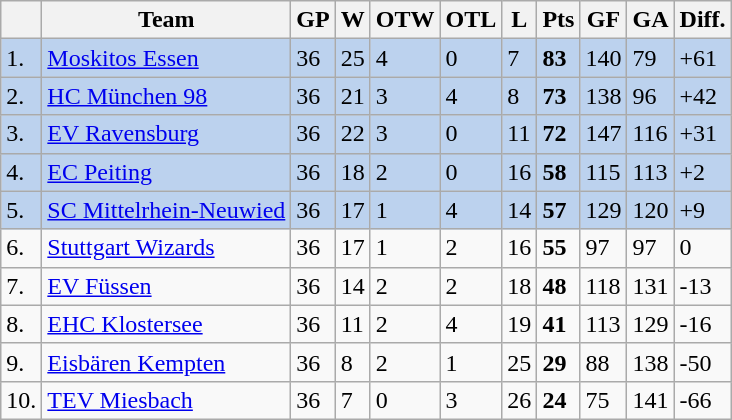<table class="wikitable sortable">
<tr class="hintergrundfarbe5">
<th></th>
<th>Team</th>
<th>GP</th>
<th>W</th>
<th>OTW</th>
<th>OTL</th>
<th>L</th>
<th>Pts</th>
<th>GF</th>
<th>GA</th>
<th>Diff.</th>
</tr>
<tr style="background-color:#BCD2EE">
<td>1.</td>
<td style="text-align:left"><a href='#'>Moskitos Essen</a></td>
<td>36</td>
<td>25</td>
<td>4</td>
<td>0</td>
<td>7</td>
<td><strong>83</strong></td>
<td>140</td>
<td>79</td>
<td>+61</td>
</tr>
<tr style="background-color:#BCD2EE">
<td>2.</td>
<td style="text-align:left"><a href='#'>HC München 98</a></td>
<td>36</td>
<td>21</td>
<td>3</td>
<td>4</td>
<td>8</td>
<td><strong>73</strong></td>
<td>138</td>
<td>96</td>
<td>+42</td>
</tr>
<tr style="background-color:#BCD2EE">
<td>3.</td>
<td style="text-align:left"><a href='#'>EV Ravensburg</a></td>
<td>36</td>
<td>22</td>
<td>3</td>
<td>0</td>
<td>11</td>
<td><strong>72</strong></td>
<td>147</td>
<td>116</td>
<td>+31</td>
</tr>
<tr style="background-color:#BCD2EE">
<td>4.</td>
<td style="text-align:left"><a href='#'>EC Peiting</a></td>
<td>36</td>
<td>18</td>
<td>2</td>
<td>0</td>
<td>16</td>
<td><strong>58</strong></td>
<td>115</td>
<td>113</td>
<td>+2</td>
</tr>
<tr style="background-color:#BCD2EE">
<td>5.</td>
<td style="text-align:left"><a href='#'>SC Mittelrhein-Neuwied</a></td>
<td>36</td>
<td>17</td>
<td>1</td>
<td>4</td>
<td>14</td>
<td><strong>57</strong></td>
<td>129</td>
<td>120</td>
<td>+9</td>
</tr>
<tr>
<td>6.</td>
<td style="text-align:left"><a href='#'>Stuttgart Wizards</a></td>
<td>36</td>
<td>17</td>
<td>1</td>
<td>2</td>
<td>16</td>
<td><strong>55</strong></td>
<td>97</td>
<td>97</td>
<td>0</td>
</tr>
<tr>
<td>7.</td>
<td style="text-align:left"><a href='#'>EV Füssen</a></td>
<td>36</td>
<td>14</td>
<td>2</td>
<td>2</td>
<td>18</td>
<td><strong>48</strong></td>
<td>118</td>
<td>131</td>
<td>-13</td>
</tr>
<tr>
<td>8.</td>
<td style="text-align:left"><a href='#'>EHC Klostersee</a></td>
<td>36</td>
<td>11</td>
<td>2</td>
<td>4</td>
<td>19</td>
<td><strong>41</strong></td>
<td>113</td>
<td>129</td>
<td>-16</td>
</tr>
<tr>
<td>9.</td>
<td style="text-align:left"><a href='#'>Eisbären Kempten</a></td>
<td>36</td>
<td>8</td>
<td>2</td>
<td>1</td>
<td>25</td>
<td><strong>29</strong></td>
<td>88</td>
<td>138</td>
<td>-50</td>
</tr>
<tr>
<td>10.</td>
<td style="text-align:left"><a href='#'>TEV Miesbach</a></td>
<td>36</td>
<td>7</td>
<td>0</td>
<td>3</td>
<td>26</td>
<td><strong>24</strong></td>
<td>75</td>
<td>141</td>
<td>-66</td>
</tr>
</table>
